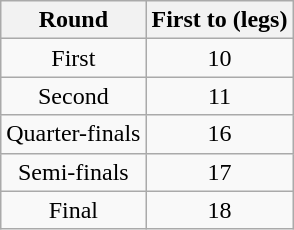<table class="wikitable" style="text-align:center">
<tr>
<th>Round</th>
<th>First to (legs)</th>
</tr>
<tr>
<td>First</td>
<td>10</td>
</tr>
<tr>
<td>Second</td>
<td>11</td>
</tr>
<tr>
<td>Quarter-finals</td>
<td>16</td>
</tr>
<tr>
<td>Semi-finals</td>
<td>17</td>
</tr>
<tr>
<td>Final</td>
<td>18</td>
</tr>
</table>
